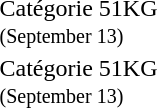<table>
<tr>
<td>Catégorie 51KG <br> <small>(September 13)</small></td>
<td></td>
<td></td>
<td><br></td>
</tr>
<tr>
<td>Catégorie 51KG <br> <small>(September 13)</small></td>
<td></td>
<td></td>
<td><br></td>
</tr>
</table>
